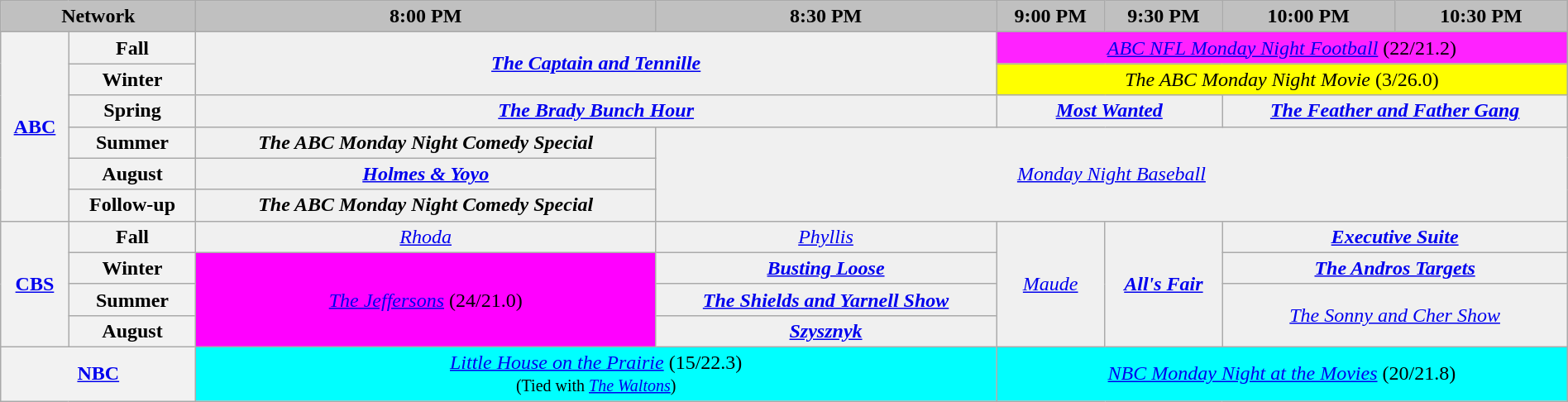<table class="wikitable" style="width:100%;margin-right:0;text-align:center">
<tr>
<th colspan="2" style="background-color:#C0C0C0;text-align:center">Network</th>
<th style="background-color:#C0C0C0;text-align:center">8:00 PM</th>
<th style="background-color:#C0C0C0;text-align:center">8:30 PM</th>
<th style="background-color:#C0C0C0;text-align:center">9:00 PM</th>
<th style="background-color:#C0C0C0;text-align:center">9:30 PM</th>
<th style="background-color:#C0C0C0;text-align:center">10:00 PM</th>
<th style="background-color:#C0C0C0;text-align:center">10:30 PM</th>
</tr>
<tr>
<th bgcolor="#C0C0C0" rowspan="6"><a href='#'>ABC</a></th>
<th>Fall</th>
<td colspan="2" rowspan="2" bgcolor="#F0F0F0"><strong><em><a href='#'>The Captain and Tennille</a></em></strong></td>
<td bgcolor="#FF22FF" colspan="4"><em><a href='#'>ABC NFL Monday Night Football</a></em> (22/21.2)</td>
</tr>
<tr>
<th>Winter</th>
<td bgcolor="#FFFF00" colspan="4"><em>The ABC Monday Night Movie</em> (3/26.0)</td>
</tr>
<tr>
<th>Spring</th>
<td colspan="2" bgcolor="#F0F0F0"><strong><em><a href='#'>The Brady Bunch Hour</a></em></strong></td>
<td bgcolor="#F0F0F0" colspan="2"><strong><em><a href='#'>Most Wanted</a></em></strong></td>
<td bgcolor="#F0F0F0" colspan="2"><strong><em><a href='#'>The Feather and Father Gang</a></em></strong></td>
</tr>
<tr>
<th>Summer</th>
<td bgcolor="#F0F0F0"><strong><em>The ABC Monday Night Comedy Special</em></strong></td>
<td bgcolor="#F0F0F0" colspan="5" rowspan="3"><em><a href='#'>Monday Night Baseball</a></em></td>
</tr>
<tr>
<th>August</th>
<td bgcolor="#F0F0F0"><strong><em><a href='#'>Holmes & Yoyo</a></em></strong></td>
</tr>
<tr>
<th>Follow-up</th>
<td bgcolor="#F0F0F0"><strong><em>The ABC Monday Night Comedy Special</em></strong></td>
</tr>
<tr>
<th bgcolor="#C0C0C0" rowspan="4"><a href='#'>CBS</a></th>
<th>Fall</th>
<td bgcolor="#F0F0F0"><em><a href='#'>Rhoda</a></em></td>
<td bgcolor="#F0F0F0"><em><a href='#'>Phyllis</a></em></td>
<td bgcolor="#F0F0F0" rowspan="4"><em><a href='#'>Maude</a></em></td>
<td bgcolor="#F0F0F0" rowspan="4"><strong><em><a href='#'>All's Fair</a></em></strong></td>
<td bgcolor="#F0F0F0" colspan="2"><strong><em><a href='#'>Executive Suite</a></em></strong></td>
</tr>
<tr>
<th>Winter</th>
<td bgcolor="#FF00FF" rowspan="3"><em><a href='#'>The Jeffersons</a></em> (24/21.0)</td>
<td bgcolor="#F0F0F0"><strong><em><a href='#'>Busting Loose</a></em></strong></td>
<td bgcolor="#F0F0F0" colspan="2"><strong><em><a href='#'>The Andros Targets</a></em></strong></td>
</tr>
<tr>
<th>Summer</th>
<td bgcolor="#F0F0F0"><strong><em><a href='#'>The Shields and Yarnell Show</a></em></strong></td>
<td bgcolor="#F0F0F0" colspan="2" rowspan="2"><em><a href='#'>The Sonny and Cher Show</a></em></td>
</tr>
<tr>
<th>August</th>
<td bgcolor="#F0F0F0"><strong><em><a href='#'>Szysznyk</a></em></strong></td>
</tr>
<tr>
<th bgcolor="#C0C0C0" colspan="2"><a href='#'>NBC</a></th>
<td bgcolor="#00FFFF" colspan="2"><em><a href='#'>Little House on the Prairie</a></em> (15/22.3)<br><small>(Tied with <em><a href='#'>The Waltons</a></em>)</small></td>
<td bgcolor="#00FFFF" colspan="4"><em><a href='#'>NBC Monday Night at the Movies</a></em> (20/21.8)</td>
</tr>
</table>
